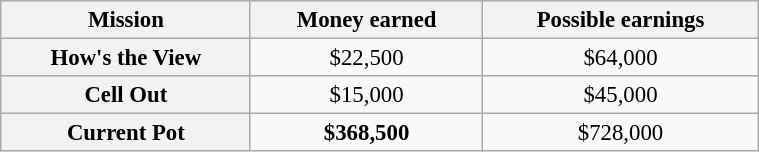<table class="wikitable plainrowheaders floatright" style="font-size: 95%; margin: 10px; text-align: center;" align="right" width="40%">
<tr>
<th scope="col">Mission</th>
<th scope="col">Money earned</th>
<th scope="col">Possible earnings</th>
</tr>
<tr>
<th scope="row">How's the View</th>
<td>$22,500</td>
<td>$64,000</td>
</tr>
<tr>
<th scope="row">Cell Out</th>
<td>$15,000</td>
<td>$45,000</td>
</tr>
<tr>
<th scope="row"><strong><span>Current Pot</span></strong></th>
<td><strong><span>$368,500</span></strong></td>
<td>$728,000</td>
</tr>
</table>
